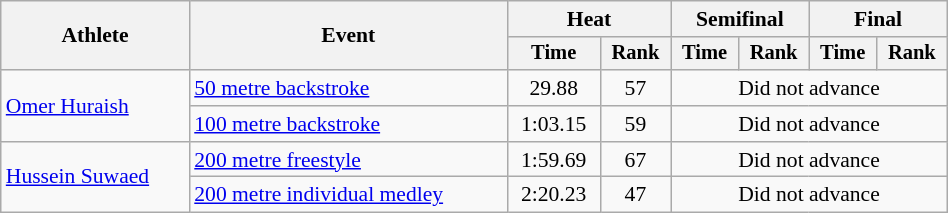<table class="wikitable" style="text-align:center; font-size:90%; width:50%;">
<tr>
<th rowspan="2">Athlete</th>
<th rowspan="2">Event</th>
<th colspan="2">Heat</th>
<th colspan="2">Semifinal</th>
<th colspan="2">Final</th>
</tr>
<tr style="font-size:95%">
<th>Time</th>
<th>Rank</th>
<th>Time</th>
<th>Rank</th>
<th>Time</th>
<th>Rank</th>
</tr>
<tr>
<td align=left rowspan=2><a href='#'>Omer Huraish</a></td>
<td align=left><a href='#'>50 metre backstroke</a></td>
<td>29.88</td>
<td>57</td>
<td colspan=4>Did not advance</td>
</tr>
<tr>
<td align=left><a href='#'>100 metre backstroke</a></td>
<td>1:03.15</td>
<td>59</td>
<td colspan=4>Did not advance</td>
</tr>
<tr>
<td align=left rowspan=2><a href='#'>Hussein Suwaed</a></td>
<td align=left><a href='#'>200 metre freestyle</a></td>
<td>1:59.69</td>
<td>67</td>
<td colspan=4>Did not advance</td>
</tr>
<tr>
<td align=left><a href='#'>200 metre individual medley</a></td>
<td>2:20.23</td>
<td>47</td>
<td colspan=4>Did not advance</td>
</tr>
</table>
